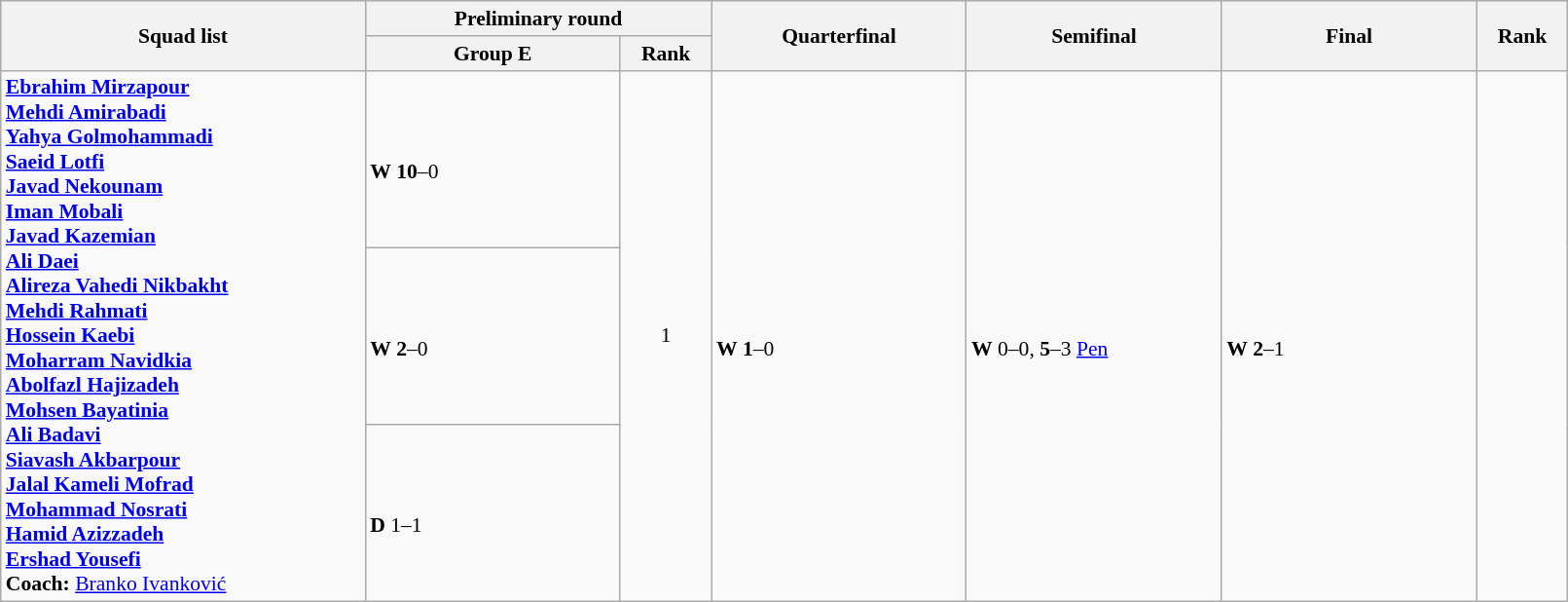<table class="wikitable" width="85%" style="text-align:left; font-size:90%">
<tr>
<th rowspan="2" width="20%">Squad list</th>
<th colspan="2">Preliminary round</th>
<th rowspan="2" width="14%">Quarterfinal</th>
<th rowspan="2" width="14%">Semifinal</th>
<th rowspan="2" width="14%">Final</th>
<th rowspan="2" width="5%">Rank</th>
</tr>
<tr>
<th width="14%">Group E</th>
<th width="5%">Rank</th>
</tr>
<tr>
<td rowspan="3"><strong><a href='#'>Ebrahim Mirzapour</a><br><a href='#'>Mehdi Amirabadi</a><br><a href='#'>Yahya Golmohammadi</a><br><a href='#'>Saeid Lotfi</a><br><a href='#'>Javad Nekounam</a><br><a href='#'>Iman Mobali</a><br><a href='#'>Javad Kazemian</a><br><a href='#'>Ali Daei</a><br><a href='#'>Alireza Vahedi Nikbakht</a><br><a href='#'>Mehdi Rahmati</a><br><a href='#'>Hossein Kaebi</a><br><a href='#'>Moharram Navidkia</a><br><a href='#'>Abolfazl Hajizadeh</a><br><a href='#'>Mohsen Bayatinia</a><br><a href='#'>Ali Badavi</a><br><a href='#'>Siavash Akbarpour</a><br><a href='#'>Jalal Kameli Mofrad</a><br><a href='#'>Mohammad Nosrati</a><br><a href='#'>Hamid Azizzadeh</a><br><a href='#'>Ershad Yousefi</a><br>Coach:</strong>  <a href='#'>Branko Ivanković</a></td>
<td><br><strong>W</strong> <strong>10</strong>–0</td>
<td rowspan="3" align=center>1 <strong></strong></td>
<td rowspan="3"><br><strong>W</strong> <strong>1</strong>–0</td>
<td rowspan="3"><br><strong>W</strong> 0–0, <strong>5</strong>–3 <a href='#'>Pen</a></td>
<td rowspan="3"><br><strong>W</strong> <strong>2</strong>–1</td>
<td rowspan="3" align="center"></td>
</tr>
<tr>
<td><br><strong>W</strong> <strong>2</strong>–0</td>
</tr>
<tr>
<td><br><strong>D</strong> 1–1</td>
</tr>
</table>
